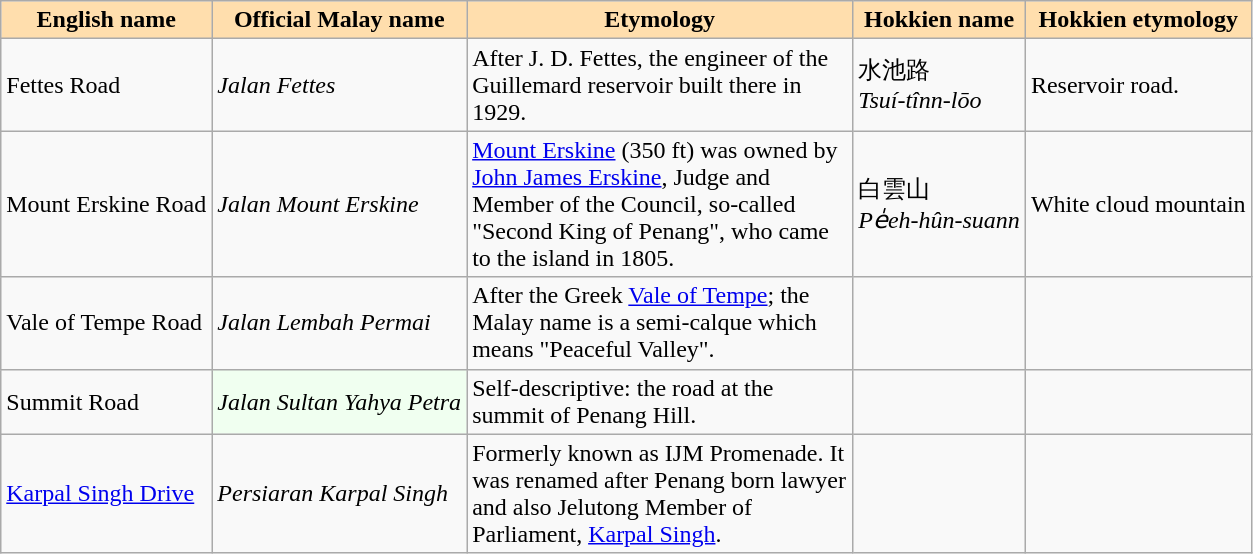<table class="wikitable sortable defaultleft col4center">
<tr>
<th style="background:#ffdead;">English name</th>
<th style="background:#ffdead;">Official Malay name</th>
<th width="250" style="background:#ffdead;">Etymology</th>
<th style="background:#ffdead;">Hokkien name</th>
<th style="background:#ffdead;">Hokkien etymology</th>
</tr>
<tr>
<td>Fettes Road</td>
<td><em>Jalan Fettes</em></td>
<td>After J. D. Fettes, the engineer of the Guillemard reservoir built there in 1929.</td>
<td>水池路<br><em>Tsuí-tînn-lōo</em></td>
<td>Reservoir road.</td>
</tr>
<tr>
<td>Mount Erskine Road</td>
<td><em>Jalan Mount Erskine</em></td>
<td><a href='#'>Mount Erskine</a> (350 ft) was owned by <a href='#'>John James Erskine</a>, Judge and Member of the Council, so-called "Second King of Penang", who came to the island in 1805.</td>
<td>白雲山<br><em>Pe̍eh-hûn-suann</em></td>
<td>White cloud mountain</td>
</tr>
<tr>
<td>Vale of Tempe Road</td>
<td><em>Jalan Lembah Permai</em></td>
<td>After the Greek <a href='#'>Vale of Tempe</a>; the Malay name is a semi-calque which means "Peaceful Valley".</td>
<td></td>
<td></td>
</tr>
<tr>
<td>Summit Road</td>
<td style="background:#F0FFF0;"><em>Jalan Sultan Yahya Petra</em></td>
<td>Self-descriptive: the road at the summit of Penang Hill.</td>
<td></td>
<td></td>
</tr>
<tr>
<td><a href='#'>Karpal Singh Drive</a></td>
<td><em>Persiaran Karpal Singh</em></td>
<td>Formerly known as IJM Promenade. It was renamed after Penang born lawyer and also Jelutong Member of Parliament, <a href='#'>Karpal Singh</a>.</td>
<td></td>
<td></td>
</tr>
</table>
